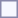<table style="border:1px solid #8888aa; background-color:#f7f8ff; padding:5px; font-size:95%; margin: 0px 12px 12px 0px;">
</table>
